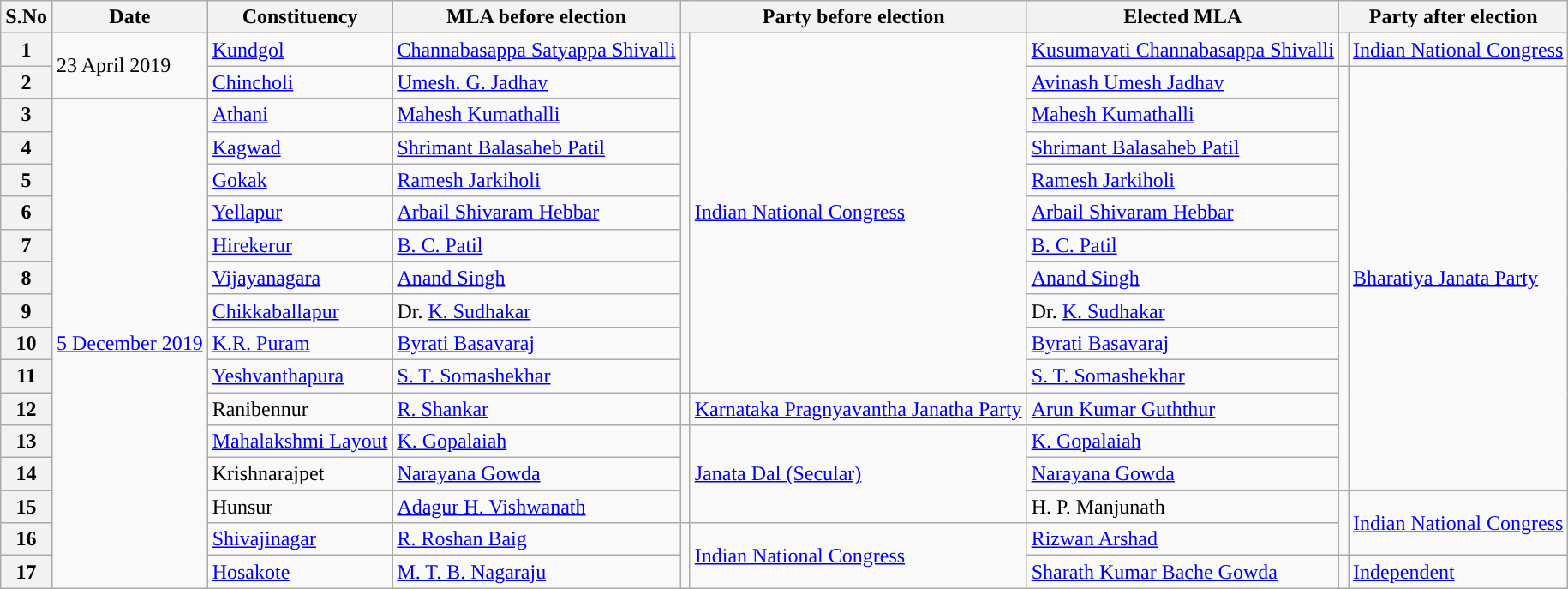<table class="wikitable sortable">
<tr>
<th>S.No</th>
<th>Date</th>
<th>Constituency</th>
<th>MLA before election</th>
<th colspan="2">Party before election</th>
<th>Elected MLA</th>
<th colspan="2">Party after election</th>
</tr>
<tr>
<th>1</th>
<td rowspan="2">23 April 2019</td>
<td><a href='#'>Kundgol</a></td>
<td><a href='#'>Channabasappa Satyappa Shivalli</a></td>
<td rowspan="11"></td>
<td rowspan="11"><a href='#'>Indian National Congress</a></td>
<td><a href='#'>Kusumavati Channabasappa Shivalli</a></td>
<td></td>
<td><a href='#'>Indian National Congress</a></td>
</tr>
<tr>
<th>2</th>
<td><a href='#'>Chincholi</a></td>
<td><a href='#'>Umesh. G. Jadhav</a></td>
<td><a href='#'>Avinash Umesh Jadhav</a></td>
<td rowspan="13"></td>
<td rowspan="13"><a href='#'>Bharatiya Janata Party</a></td>
</tr>
<tr>
<th>3</th>
<td rowspan="15"><a href='#'>5 December 2019</a></td>
<td><a href='#'>Athani</a></td>
<td><a href='#'>Mahesh Kumathalli</a></td>
<td><a href='#'>Mahesh Kumathalli</a></td>
</tr>
<tr>
<th>4</th>
<td><a href='#'>Kagwad</a></td>
<td><a href='#'>Shrimant Balasaheb Patil</a></td>
<td><a href='#'>Shrimant Balasaheb Patil</a></td>
</tr>
<tr>
<th>5</th>
<td><a href='#'>Gokak</a></td>
<td><a href='#'>Ramesh Jarkiholi</a></td>
<td><a href='#'>Ramesh Jarkiholi</a></td>
</tr>
<tr>
<th>6</th>
<td><a href='#'>Yellapur</a></td>
<td><a href='#'>Arbail Shivaram Hebbar</a></td>
<td><a href='#'>Arbail Shivaram Hebbar</a></td>
</tr>
<tr>
<th>7</th>
<td><a href='#'>Hirekerur</a></td>
<td><a href='#'>B. C. Patil</a></td>
<td><a href='#'>B. C. Patil</a></td>
</tr>
<tr>
<th>8</th>
<td><a href='#'>Vijayanagara</a></td>
<td><a href='#'>Anand Singh</a></td>
<td><a href='#'>Anand Singh</a></td>
</tr>
<tr>
<th>9</th>
<td><a href='#'>Chikkaballapur</a></td>
<td>Dr. <a href='#'>K. Sudhakar</a></td>
<td>Dr. <a href='#'>K. Sudhakar</a></td>
</tr>
<tr>
<th>10</th>
<td><a href='#'>K.R. Puram</a></td>
<td><a href='#'>Byrati Basavaraj</a></td>
<td><a href='#'>Byrati Basavaraj</a></td>
</tr>
<tr>
<th>11</th>
<td><a href='#'>Yeshvanthapura</a></td>
<td><a href='#'>S. T. Somashekhar</a></td>
<td><a href='#'>S. T. Somashekhar</a></td>
</tr>
<tr>
<th>12</th>
<td>Ranibennur</td>
<td><a href='#'>R. Shankar</a></td>
<td></td>
<td><a href='#'>Karnataka Pragnyavantha Janatha Party</a></td>
<td><a href='#'>Arun Kumar Guththur</a></td>
</tr>
<tr>
<th>13</th>
<td><a href='#'>Mahalakshmi Layout</a></td>
<td><a href='#'>K. Gopalaiah</a></td>
<td rowspan="3"></td>
<td rowspan="3"><a href='#'>Janata Dal (Secular)</a></td>
<td><a href='#'>K. Gopalaiah</a></td>
</tr>
<tr>
<th>14</th>
<td>Krishnarajpet</td>
<td><a href='#'>Narayana Gowda</a></td>
<td><a href='#'>Narayana Gowda</a></td>
</tr>
<tr>
<th>15</th>
<td>Hunsur</td>
<td><a href='#'>Adagur H. Vishwanath</a></td>
<td>H. P. Manjunath</td>
<td rowspan="2"></td>
<td rowspan="2"><a href='#'>Indian National Congress</a></td>
</tr>
<tr>
<th>16</th>
<td><a href='#'>Shivajinagar</a></td>
<td><a href='#'>R. Roshan Baig</a></td>
<td rowspan="2"></td>
<td rowspan="2"><a href='#'>Indian National Congress</a></td>
<td><a href='#'>Rizwan Arshad</a></td>
</tr>
<tr>
<th>17</th>
<td><a href='#'>Hosakote</a></td>
<td><a href='#'>M. T. B. Nagaraju</a></td>
<td><a href='#'>Sharath Kumar Bache Gowda</a></td>
<td></td>
<td><a href='#'>Independent</a></td>
</tr>
</table>
